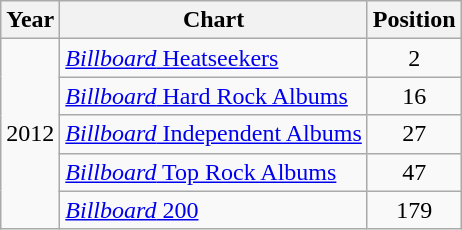<table class="wikitable">
<tr>
<th>Year</th>
<th>Chart</th>
<th>Position</th>
</tr>
<tr>
<td rowspan="5">2012</td>
<td><a href='#'><em>Billboard</em> Heatseekers</a></td>
<td align="center">2</td>
</tr>
<tr>
<td><a href='#'><em>Billboard</em> Hard Rock Albums</a></td>
<td align="center">16</td>
</tr>
<tr>
<td><a href='#'><em>Billboard</em> Independent Albums</a></td>
<td align="center">27</td>
</tr>
<tr>
<td><a href='#'><em>Billboard</em> Top Rock Albums</a></td>
<td align="center">47</td>
</tr>
<tr>
<td><a href='#'><em>Billboard</em> 200</a></td>
<td align="center">179</td>
</tr>
</table>
